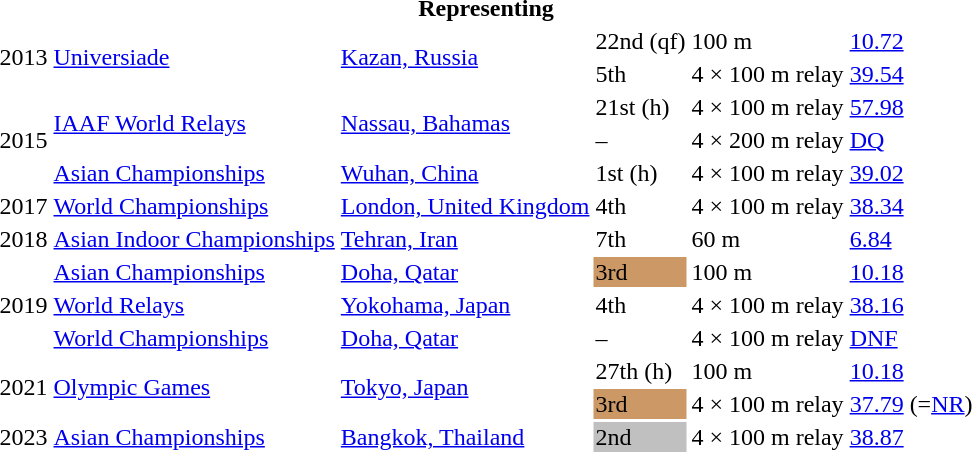<table>
<tr>
<th colspan="6">Representing </th>
</tr>
<tr>
<td rowspan=2>2013</td>
<td rowspan=2><a href='#'>Universiade</a></td>
<td rowspan=2><a href='#'>Kazan, Russia</a></td>
<td>22nd (qf)</td>
<td>100 m</td>
<td><a href='#'>10.72</a></td>
</tr>
<tr>
<td>5th</td>
<td>4 × 100 m relay</td>
<td><a href='#'>39.54</a></td>
</tr>
<tr>
<td rowspan=3>2015</td>
<td rowspan=2><a href='#'>IAAF World Relays</a></td>
<td rowspan=2><a href='#'>Nassau, Bahamas</a></td>
<td>21st (h)</td>
<td>4 × 100 m relay</td>
<td><a href='#'>57.98</a></td>
</tr>
<tr>
<td>–</td>
<td>4 × 200 m relay</td>
<td><a href='#'>DQ</a></td>
</tr>
<tr>
<td><a href='#'>Asian Championships</a></td>
<td><a href='#'>Wuhan, China</a></td>
<td>1st (h)</td>
<td>4 × 100 m relay</td>
<td><a href='#'>39.02</a></td>
</tr>
<tr>
<td>2017</td>
<td><a href='#'>World Championships</a></td>
<td><a href='#'>London, United Kingdom</a></td>
<td>4th</td>
<td>4 × 100 m relay</td>
<td><a href='#'>38.34</a></td>
</tr>
<tr>
<td>2018</td>
<td><a href='#'>Asian Indoor Championships</a></td>
<td><a href='#'>Tehran, Iran</a></td>
<td>7th</td>
<td>60 m</td>
<td><a href='#'>6.84</a></td>
</tr>
<tr>
<td rowspan=3>2019</td>
<td><a href='#'>Asian Championships</a></td>
<td><a href='#'>Doha, Qatar</a></td>
<td bgcolor=cc9966>3rd</td>
<td>100 m</td>
<td><a href='#'>10.18</a></td>
</tr>
<tr>
<td><a href='#'>World Relays</a></td>
<td><a href='#'>Yokohama, Japan</a></td>
<td>4th</td>
<td>4 × 100 m relay</td>
<td><a href='#'>38.16</a></td>
</tr>
<tr>
<td><a href='#'>World Championships</a></td>
<td><a href='#'>Doha, Qatar</a></td>
<td>–</td>
<td>4 × 100 m relay</td>
<td><a href='#'>DNF</a></td>
</tr>
<tr>
<td rowspan=2>2021</td>
<td rowspan=2><a href='#'>Olympic Games</a></td>
<td rowspan=2><a href='#'>Tokyo, Japan</a></td>
<td>27th (h)</td>
<td>100 m</td>
<td><a href='#'>10.18</a></td>
</tr>
<tr>
<td bgcolor=cc9966>3rd</td>
<td>4 × 100 m relay</td>
<td align=left><a href='#'>37.79</a> (=<a href='#'>NR</a>)</td>
</tr>
<tr>
<td>2023</td>
<td><a href='#'>Asian Championships</a></td>
<td><a href='#'>Bangkok, Thailand</a></td>
<td bgcolor=silver>2nd</td>
<td>4 × 100 m relay</td>
<td><a href='#'>38.87</a></td>
</tr>
</table>
